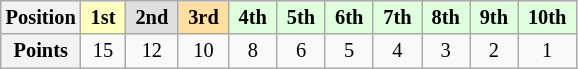<table class="wikitable" style="font-size:85%; text-align:center">
<tr>
<th>Position</th>
<td style="background:#ffffbf;"> <strong>1st</strong> </td>
<td style="background:#dfdfdf;"> <strong>2nd</strong> </td>
<td style="background:#ffdf9f;"> <strong>3rd</strong> </td>
<td style="background:#dfffdf;"> <strong>4th</strong> </td>
<td style="background:#dfffdf;"> <strong>5th</strong> </td>
<td style="background:#dfffdf;"> <strong>6th</strong> </td>
<td style="background:#dfffdf;"> <strong>7th</strong> </td>
<td style="background:#dfffdf;"> <strong>8th</strong> </td>
<td style="background:#dfffdf;"> <strong>9th</strong> </td>
<td style="background:#dfffdf;"> <strong>10th</strong> </td>
</tr>
<tr>
<th>Points</th>
<td>15</td>
<td>12</td>
<td>10</td>
<td>8</td>
<td>6</td>
<td>5</td>
<td>4</td>
<td>3</td>
<td>2</td>
<td>1</td>
</tr>
</table>
